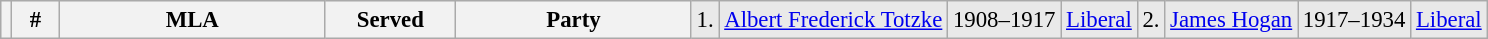<table class="wikitable" style="font-size: 95%; clear:both">
<tr style="background-color:#E9E9E9">
<th></th>
<th style="width: 25px">#</th>
<th style="width: 170px">MLA</th>
<th style="width: 80px">Served</th>
<th style="width: 150px">Party<br></th>
<td>1.</td>
<td><a href='#'>Albert Frederick Totzke</a></td>
<td>1908–1917</td>
<td><a href='#'>Liberal</a><br></td>
<td>2.</td>
<td><a href='#'>James Hogan</a></td>
<td>1917–1934</td>
<td><a href='#'>Liberal</a></td>
</tr>
</table>
